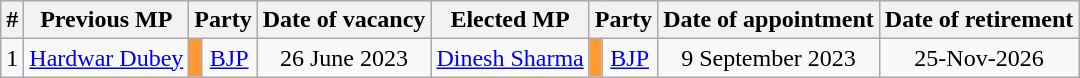<table class="wikitable" style="text-align:center;">
<tr>
<th>#</th>
<th>Previous MP</th>
<th colspan="2">Party</th>
<th>Date of vacancy</th>
<th>Elected MP</th>
<th colspan="2">Party</th>
<th>Date of appointment</th>
<th>Date of retirement</th>
</tr>
<tr>
<td>1</td>
<td><a href='#'>Hardwar Dubey</a></td>
<td bgcolor=#FF9933></td>
<td><a href='#'>BJP</a></td>
<td>26 June 2023</td>
<td><a href='#'>Dinesh Sharma</a></td>
<td bgcolor=#FF9933></td>
<td><a href='#'>BJP</a></td>
<td>9 September 2023</td>
<td>25-Nov-2026</td>
</tr>
</table>
